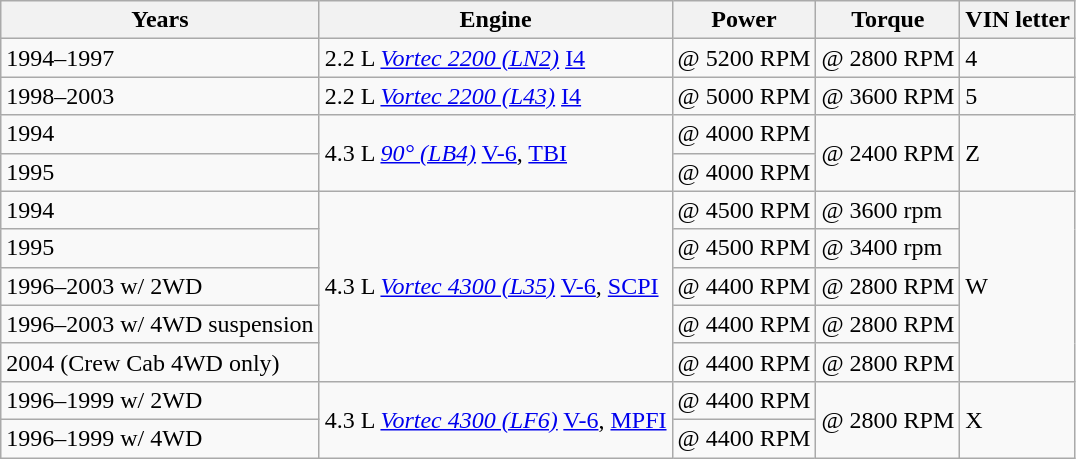<table class=wikitable>
<tr>
<th>Years</th>
<th>Engine</th>
<th>Power</th>
<th>Torque</th>
<th>VIN letter</th>
</tr>
<tr>
<td>1994–1997</td>
<td>2.2 L <em><a href='#'>Vortec 2200 (LN2)</a></em> <a href='#'>I4</a></td>
<td> @ 5200 RPM</td>
<td> @ 2800 RPM</td>
<td>4</td>
</tr>
<tr>
<td>1998–2003 </td>
<td>2.2 L <em><a href='#'>Vortec 2200 (L43)</a></em> <a href='#'>I4</a></td>
<td> @ 5000 RPM</td>
<td> @ 3600 RPM</td>
<td>5</td>
</tr>
<tr>
<td>1994</td>
<td rowspan="2">4.3 L <em><a href='#'>90° (LB4)</a></em> <a href='#'>V-6</a>, <a href='#'>TBI</a></td>
<td> @ 4000 RPM</td>
<td rowspan="2"> @ 2400 RPM</td>
<td rowspan=2>Z</td>
</tr>
<tr>
<td>1995</td>
<td> @ 4000 RPM</td>
</tr>
<tr>
<td>1994</td>
<td rowspan="5">4.3 L <em><a href='#'>Vortec 4300 (L35)</a></em> <a href='#'>V-6</a>, <a href='#'>SCPI</a></td>
<td> @ 4500 RPM</td>
<td> @ 3600 rpm</td>
<td rowspan="5">W</td>
</tr>
<tr>
<td>1995</td>
<td> @ 4500 RPM</td>
<td> @ 3400 rpm</td>
</tr>
<tr>
<td>1996–2003 w/ 2WD</td>
<td> @ 4400 RPM</td>
<td> @ 2800 RPM</td>
</tr>
<tr>
<td>1996–2003 w/ 4WD suspension</td>
<td> @ 4400 RPM</td>
<td> @ 2800 RPM</td>
</tr>
<tr>
<td>2004 (Crew Cab 4WD only)</td>
<td> @ 4400 RPM</td>
<td> @ 2800 RPM</td>
</tr>
<tr>
<td>1996–1999 w/ 2WD</td>
<td rowspan="2">4.3 L <em><a href='#'>Vortec 4300 (LF6)</a></em> <a href='#'>V-6</a>, <a href='#'>MPFI</a></td>
<td> @ 4400 RPM</td>
<td rowspan="2"> @ 2800 RPM</td>
<td rowspan="2">X</td>
</tr>
<tr>
<td>1996–1999 w/ 4WD</td>
<td> @ 4400 RPM</td>
</tr>
</table>
